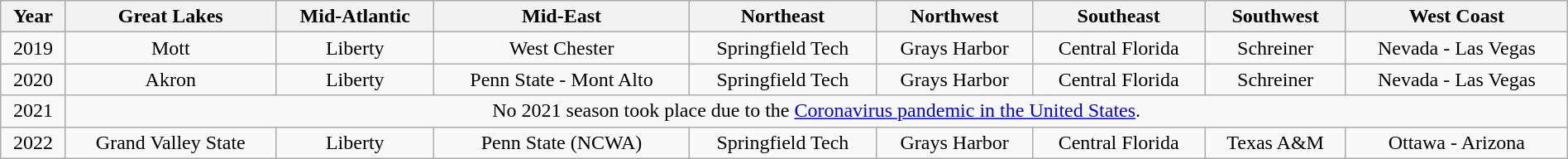<table class="wikitable" style="width:100%; text-align:center;">
<tr>
<th>Year</th>
<th>Great Lakes</th>
<th>Mid-Atlantic</th>
<th>Mid-East</th>
<th>Northeast</th>
<th>Northwest</th>
<th>Southeast</th>
<th>Southwest</th>
<th>West Coast</th>
</tr>
<tr>
<td>2019</td>
<td>Mott</td>
<td>Liberty</td>
<td>West Chester</td>
<td>Springfield Tech</td>
<td>Grays Harbor</td>
<td>Central Florida</td>
<td>Schreiner</td>
<td>Nevada - Las Vegas</td>
</tr>
<tr>
<td>2020</td>
<td>Akron</td>
<td>Liberty</td>
<td>Penn State - Mont Alto</td>
<td>Springfield Tech</td>
<td>Grays Harbor</td>
<td>Central Florida</td>
<td>Schreiner</td>
<td>Nevada - Las Vegas</td>
</tr>
<tr>
<td>2021</td>
<td colspan=9>No 2021 season took place due to the <a href='#'>Coronavirus pandemic in the United States</a>.</td>
</tr>
<tr>
<td>2022</td>
<td>Grand Valley State</td>
<td>Liberty</td>
<td>Penn State (NCWA)</td>
<td>Springfield Tech</td>
<td>Grays Harbor</td>
<td>Central Florida</td>
<td>Texas A&M</td>
<td>Ottawa - Arizona</td>
</tr>
</table>
